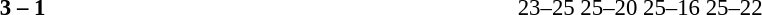<table width=100% cellspacing=1>
<tr>
<th width=20%></th>
<th width=12%></th>
<th width=20%></th>
<th width=33%></th>
<td></td>
</tr>
<tr style=font-size:95%>
<td align=right><strong></strong></td>
<td align=center><strong>3 – 1</strong></td>
<td></td>
<td>23–25 25–20 25–16 25–22</td>
</tr>
</table>
